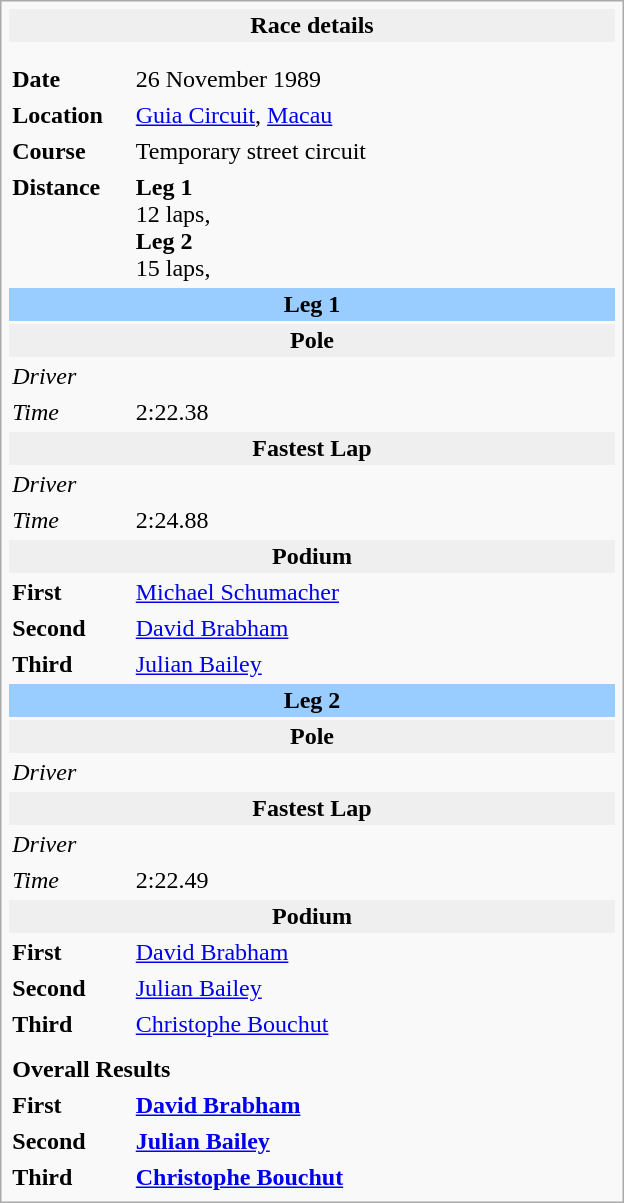<table class="infobox" align="right" cellpadding="2" style="float:right; width: 26em; ">
<tr>
<th colspan="2" bgcolor="#efefef">Race details</th>
</tr>
<tr>
<td colspan="2" style="text-align:center;"></td>
</tr>
<tr>
<td colspan="2" style="text-align:center;"></td>
</tr>
<tr>
<td style="width: 20%;"><strong>Date</strong></td>
<td>26 November 1989</td>
</tr>
<tr>
<td><strong>Location</strong></td>
<td><a href='#'>Guia Circuit</a>, <a href='#'>Macau</a></td>
</tr>
<tr>
<td><strong>Course</strong></td>
<td>Temporary street circuit<br></td>
</tr>
<tr>
<td><strong>Distance</strong></td>
<td><strong>Leg 1</strong><br>12 laps, <br><strong>Leg 2</strong><br>15 laps, </td>
</tr>
<tr>
<td colspan="2" style="text-align:center; background-color:#99ccff"><strong>Leg 1</strong></td>
</tr>
<tr>
<th colspan="2" bgcolor="#efefef">Pole</th>
</tr>
<tr>
<td><em>Driver</em></td>
<td></td>
</tr>
<tr>
<td><em>Time</em></td>
<td>2:22.38</td>
</tr>
<tr>
<th colspan="2" bgcolor="#efefef">Fastest Lap</th>
</tr>
<tr>
<td><em>Driver</em></td>
<td></td>
</tr>
<tr>
<td><em>Time</em></td>
<td>2:24.88</td>
</tr>
<tr>
<th colspan="2" bgcolor="#efefef">Podium</th>
</tr>
<tr>
<td><strong>First</strong></td>
<td> <a href='#'>Michael Schumacher</a></td>
</tr>
<tr>
<td><strong>Second</strong></td>
<td> <a href='#'>David Brabham</a></td>
</tr>
<tr>
<td><strong>Third</strong></td>
<td> <a href='#'>Julian Bailey</a></td>
</tr>
<tr>
<td colspan="2" style="text-align:center; background-color:#99ccff"><strong>Leg 2</strong></td>
</tr>
<tr>
<th colspan="2" bgcolor="#efefef">Pole</th>
</tr>
<tr>
<td><em>Driver</em></td>
<td></td>
</tr>
<tr>
<th colspan="2" bgcolor="#efefef">Fastest Lap</th>
</tr>
<tr>
<td><em>Driver</em></td>
<td></td>
</tr>
<tr>
<td><em>Time</em></td>
<td>2:22.49</td>
</tr>
<tr>
<th colspan="2" bgcolor="#efefef">Podium</th>
</tr>
<tr>
<td><strong>First</strong></td>
<td> <a href='#'>David Brabham</a></td>
</tr>
<tr>
<td><strong>Second</strong></td>
<td> <a href='#'>Julian Bailey</a></td>
</tr>
<tr>
<td><strong>Third</strong></td>
<td> <a href='#'>Christophe Bouchut</a></td>
</tr>
<tr>
<td colspan="2"></td>
</tr>
<tr>
<td colspan="2"><strong>Overall Results</strong></td>
</tr>
<tr>
<td><strong>First</strong></td>
<td> <strong><a href='#'>David Brabham</a></strong></td>
</tr>
<tr>
<td><strong>Second</strong></td>
<td><strong> <a href='#'>Julian Bailey</a></strong></td>
</tr>
<tr>
<td><strong>Third</strong></td>
<td><strong> <a href='#'>Christophe Bouchut</a></strong></td>
</tr>
</table>
